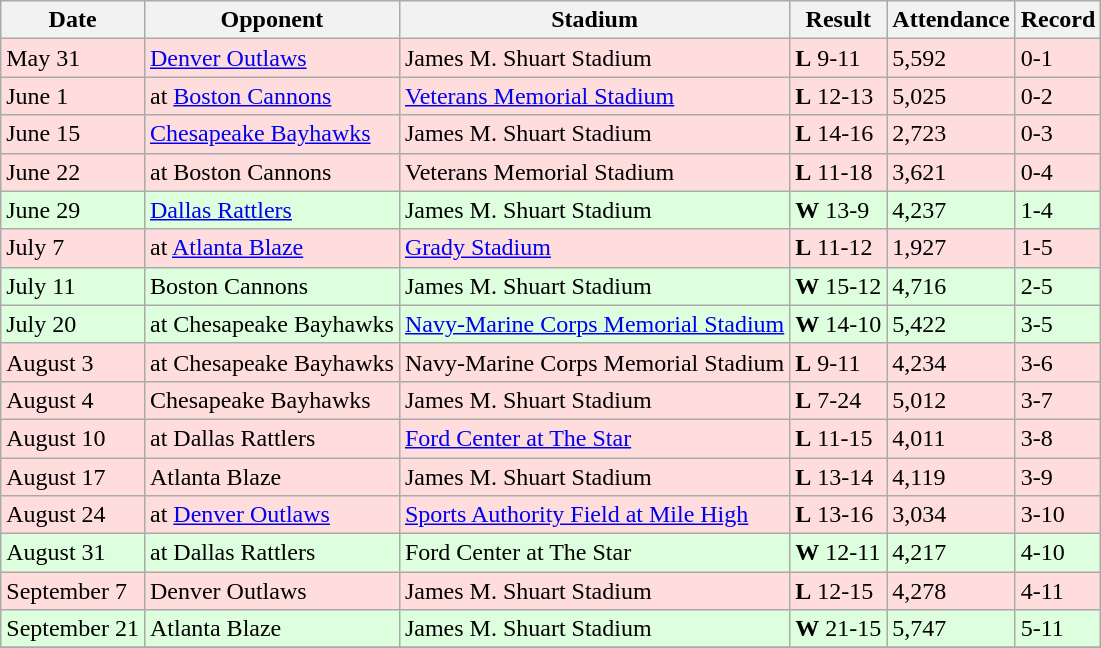<table class="wikitable">
<tr>
<th>Date</th>
<th>Opponent</th>
<th>Stadium</th>
<th>Result</th>
<th>Attendance</th>
<th>Record</th>
</tr>
<tr bgcolor=FFDDDD>
<td>May 31</td>
<td><a href='#'>Denver Outlaws</a></td>
<td>James M. Shuart Stadium</td>
<td><strong>L</strong> 9-11</td>
<td>5,592</td>
<td>0-1</td>
</tr>
<tr bgcolor=FFDDDD>
<td>June 1</td>
<td>at <a href='#'>Boston Cannons</a></td>
<td><a href='#'>Veterans Memorial Stadium</a></td>
<td><strong>L</strong> 12-13</td>
<td>5,025</td>
<td>0-2</td>
</tr>
<tr bgcolor=FFDDDD>
<td>June 15</td>
<td><a href='#'>Chesapeake Bayhawks</a></td>
<td>James M. Shuart Stadium</td>
<td><strong>L</strong> 14-16</td>
<td>2,723</td>
<td>0-3</td>
</tr>
<tr bgcolor=FFDDDD>
<td>June 22</td>
<td>at Boston Cannons</td>
<td>Veterans Memorial Stadium</td>
<td><strong>L</strong> 11-18</td>
<td>3,621</td>
<td>0-4</td>
</tr>
<tr bgcolor=DDFFDD>
<td>June 29</td>
<td><a href='#'>Dallas Rattlers</a></td>
<td>James M. Shuart Stadium</td>
<td><strong>W</strong> 13-9</td>
<td>4,237</td>
<td>1-4</td>
</tr>
<tr bgcolor=FFDDDD>
<td>July 7</td>
<td>at <a href='#'>Atlanta Blaze</a></td>
<td><a href='#'>Grady Stadium</a></td>
<td><strong>L</strong> 11-12</td>
<td>1,927</td>
<td>1-5</td>
</tr>
<tr bgcolor=DDFFDD>
<td>July 11</td>
<td>Boston Cannons</td>
<td>James M. Shuart Stadium</td>
<td><strong>W</strong> 15-12</td>
<td>4,716</td>
<td>2-5</td>
</tr>
<tr bgcolor=DDFFDD>
<td>July 20</td>
<td>at Chesapeake Bayhawks</td>
<td><a href='#'>Navy-Marine Corps Memorial Stadium</a></td>
<td><strong>W</strong> 14-10</td>
<td>5,422</td>
<td>3-5</td>
</tr>
<tr bgcolor=FFDDDD>
<td>August 3</td>
<td>at Chesapeake Bayhawks</td>
<td>Navy-Marine Corps Memorial Stadium</td>
<td><strong>L</strong> 9-11</td>
<td>4,234</td>
<td>3-6</td>
</tr>
<tr bgcolor=FFDDDD>
<td>August 4</td>
<td>Chesapeake Bayhawks</td>
<td>James M. Shuart Stadium</td>
<td><strong>L</strong> 7-24</td>
<td>5,012</td>
<td>3-7</td>
</tr>
<tr bgcolor=FFDDDD>
<td>August 10</td>
<td>at Dallas Rattlers</td>
<td><a href='#'>Ford Center at The Star</a></td>
<td><strong>L</strong> 11-15</td>
<td>4,011</td>
<td>3-8</td>
</tr>
<tr bgcolor=FFDDDD>
<td>August 17</td>
<td>Atlanta Blaze</td>
<td>James M. Shuart Stadium</td>
<td><strong>L</strong> 13-14 </td>
<td>4,119</td>
<td>3-9</td>
</tr>
<tr bgcolor=FFDDDD>
<td>August 24</td>
<td>at <a href='#'>Denver Outlaws</a></td>
<td><a href='#'>Sports Authority Field at Mile High</a></td>
<td><strong>L</strong> 13-16</td>
<td>3,034</td>
<td>3-10</td>
</tr>
<tr bgcolor=DDFFDD>
<td>August 31</td>
<td>at Dallas Rattlers</td>
<td>Ford Center at The Star</td>
<td><strong>W</strong> 12-11</td>
<td>4,217</td>
<td>4-10</td>
</tr>
<tr bgcolor=FFDDDD>
<td>September 7</td>
<td>Denver Outlaws</td>
<td>James M. Shuart Stadium</td>
<td><strong>L</strong> 12-15</td>
<td>4,278</td>
<td>4-11</td>
</tr>
<tr bgcolor=DDFFDD>
<td>September 21</td>
<td>Atlanta Blaze</td>
<td>James M. Shuart Stadium</td>
<td><strong>W</strong> 21-15</td>
<td>5,747</td>
<td>5-11</td>
</tr>
<tr>
</tr>
</table>
